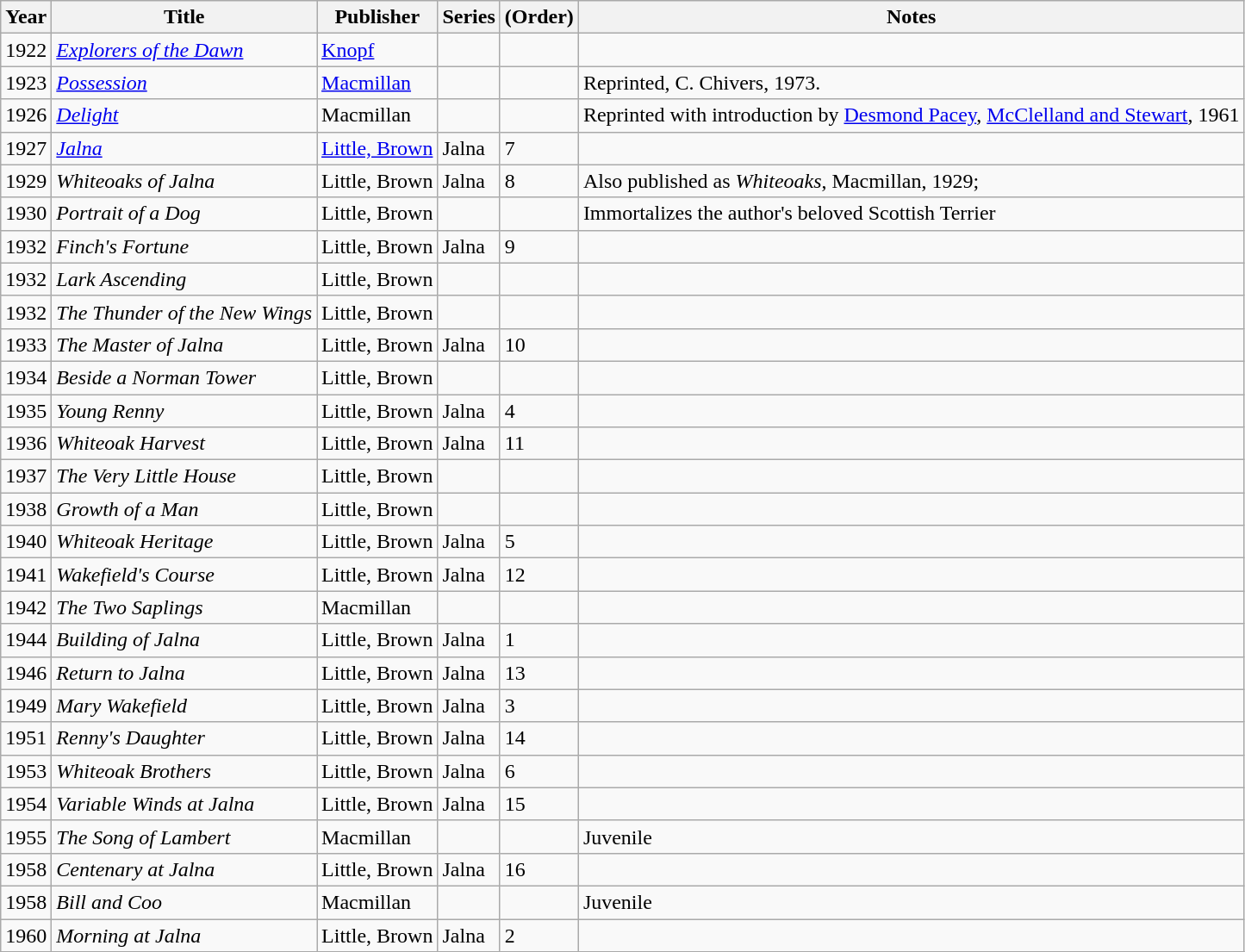<table class="wikitable sortable">
<tr>
<th>Year</th>
<th>Title</th>
<th>Publisher</th>
<th>Series</th>
<th>(Order)</th>
<th>Notes</th>
</tr>
<tr>
<td>1922</td>
<td><em><a href='#'>Explorers of the Dawn</a></em></td>
<td><a href='#'>Knopf</a></td>
<td></td>
<td></td>
<td></td>
</tr>
<tr>
<td>1923</td>
<td><em><a href='#'>Possession</a></em></td>
<td><a href='#'>Macmillan</a></td>
<td></td>
<td></td>
<td>Reprinted, C. Chivers, 1973.</td>
</tr>
<tr>
<td>1926</td>
<td><em><a href='#'>Delight</a></em></td>
<td>Macmillan</td>
<td></td>
<td></td>
<td>Reprinted with introduction by <a href='#'>Desmond Pacey</a>, <a href='#'>McClelland and Stewart</a>, 1961</td>
</tr>
<tr>
<td>1927</td>
<td><em><a href='#'>Jalna</a></em></td>
<td><a href='#'>Little, Brown</a></td>
<td>Jalna</td>
<td>7</td>
<td></td>
</tr>
<tr>
<td>1929</td>
<td><em>Whiteoaks of Jalna</em></td>
<td>Little, Brown</td>
<td>Jalna</td>
<td>8</td>
<td>Also published as <em>Whiteoaks</em>, Macmillan, 1929; </td>
</tr>
<tr>
<td>1930</td>
<td><em>Portrait of a Dog</em></td>
<td>Little, Brown</td>
<td></td>
<td></td>
<td>Immortalizes the author's beloved Scottish Terrier</td>
</tr>
<tr>
<td>1932</td>
<td><em>Finch's Fortune</em></td>
<td>Little, Brown</td>
<td>Jalna</td>
<td>9</td>
<td></td>
</tr>
<tr>
<td>1932</td>
<td><em>Lark Ascending</em></td>
<td>Little, Brown</td>
<td></td>
<td></td>
<td></td>
</tr>
<tr>
<td>1932</td>
<td><em>The Thunder of the New Wings</em></td>
<td>Little, Brown</td>
<td></td>
<td></td>
<td></td>
</tr>
<tr>
<td>1933</td>
<td><em>The Master of Jalna</em></td>
<td>Little, Brown</td>
<td>Jalna</td>
<td>10</td>
<td></td>
</tr>
<tr>
<td>1934</td>
<td><em>Beside a Norman Tower</em></td>
<td>Little, Brown</td>
<td></td>
<td></td>
<td></td>
</tr>
<tr>
<td>1935</td>
<td><em>Young Renny</em></td>
<td>Little, Brown</td>
<td>Jalna</td>
<td>4</td>
<td></td>
</tr>
<tr>
<td>1936</td>
<td><em>Whiteoak Harvest</em></td>
<td>Little, Brown</td>
<td>Jalna</td>
<td>11</td>
<td></td>
</tr>
<tr>
<td>1937</td>
<td><em>The Very Little House</em></td>
<td>Little, Brown</td>
<td></td>
<td></td>
<td></td>
</tr>
<tr>
<td>1938</td>
<td><em>Growth of a Man</em></td>
<td>Little, Brown</td>
<td></td>
<td></td>
<td></td>
</tr>
<tr>
<td>1940</td>
<td><em>Whiteoak Heritage</em></td>
<td>Little, Brown</td>
<td>Jalna</td>
<td>5</td>
<td></td>
</tr>
<tr>
<td>1941</td>
<td><em>Wakefield's Course</em></td>
<td>Little, Brown</td>
<td>Jalna</td>
<td>12</td>
<td></td>
</tr>
<tr>
<td>1942</td>
<td><em>The Two Saplings</em></td>
<td>Macmillan</td>
<td></td>
<td></td>
<td></td>
</tr>
<tr>
<td>1944</td>
<td><em>Building of Jalna</em></td>
<td>Little, Brown</td>
<td>Jalna</td>
<td>1</td>
<td></td>
</tr>
<tr>
<td>1946</td>
<td><em>Return to Jalna</em></td>
<td>Little, Brown</td>
<td>Jalna</td>
<td>13</td>
<td></td>
</tr>
<tr>
<td>1949</td>
<td><em>Mary Wakefield</em></td>
<td>Little, Brown</td>
<td>Jalna</td>
<td>3</td>
<td></td>
</tr>
<tr>
<td>1951</td>
<td><em>Renny's Daughter</em></td>
<td>Little, Brown</td>
<td>Jalna</td>
<td>14</td>
<td></td>
</tr>
<tr>
<td>1953</td>
<td><em>Whiteoak Brothers</em></td>
<td>Little, Brown</td>
<td>Jalna</td>
<td>6</td>
<td></td>
</tr>
<tr>
<td>1954</td>
<td><em>Variable Winds at Jalna</em></td>
<td>Little, Brown</td>
<td>Jalna</td>
<td>15</td>
<td></td>
</tr>
<tr>
<td>1955</td>
<td><em>The Song of Lambert</em></td>
<td>Macmillan</td>
<td></td>
<td></td>
<td>Juvenile</td>
</tr>
<tr>
<td>1958</td>
<td><em>Centenary at Jalna</em></td>
<td>Little, Brown</td>
<td>Jalna</td>
<td>16</td>
<td></td>
</tr>
<tr>
<td>1958</td>
<td><em>Bill and Coo</em></td>
<td>Macmillan</td>
<td></td>
<td></td>
<td>Juvenile</td>
</tr>
<tr>
<td>1960</td>
<td><em>Morning at Jalna</em></td>
<td>Little, Brown</td>
<td>Jalna</td>
<td>2</td>
<td></td>
</tr>
<tr>
</tr>
</table>
